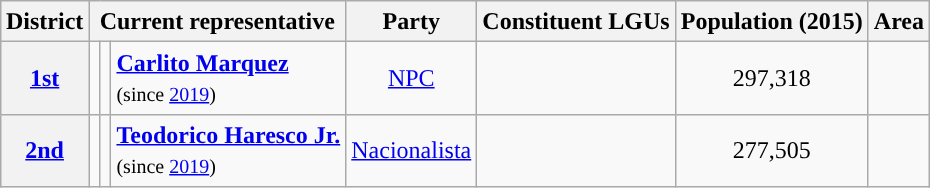<table class="wikitable sortable" style="margin: 1em auto; font-size:100%; line-height:20px; text-align:center">
<tr>
<th>District</th>
<th colspan="3">Current representative</th>
<th>Party</th>
<th>Constituent LGUs</th>
<th>Population (2015)</th>
<th>Area</th>
</tr>
<tr>
<th><a href='#'>1st</a></th>
<td style="background:"></td>
<td></td>
<td style="text-align:left;"><strong><a href='#'>Carlito Marquez</a></strong><br><small>(since <a href='#'>2019</a>)</small></td>
<td><a href='#'>NPC</a></td>
<td></td>
<td>297,318</td>
<td></td>
</tr>
<tr>
<th><a href='#'>2nd</a></th>
<td style="background:"></td>
<td></td>
<td style="text-align:left;"><strong><a href='#'>Teodorico Haresco Jr.</a></strong><br><small>(since <a href='#'>2019</a>)</small></td>
<td><a href='#'>Nacionalista</a></td>
<td></td>
<td>277,505</td>
<td></td>
</tr>
</table>
